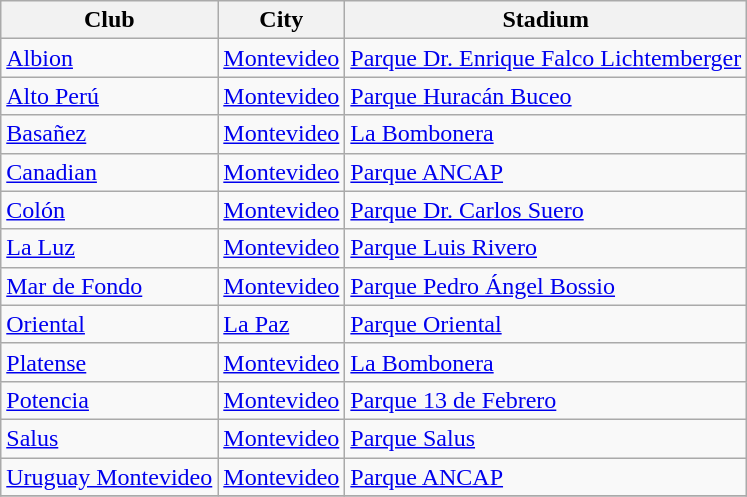<table class="wikitable sortable">
<tr>
<th>Club</th>
<th>City</th>
<th>Stadium</th>
</tr>
<tr>
<td><a href='#'>Albion</a></td>
<td><a href='#'>Montevideo</a></td>
<td><a href='#'>Parque Dr. Enrique Falco Lichtemberger</a></td>
</tr>
<tr>
<td><a href='#'>Alto Perú</a></td>
<td><a href='#'>Montevideo</a></td>
<td><a href='#'>Parque Huracán Buceo</a></td>
</tr>
<tr>
<td><a href='#'>Basañez</a></td>
<td><a href='#'>Montevideo</a></td>
<td><a href='#'>La Bombonera</a></td>
</tr>
<tr>
<td><a href='#'>Canadian</a></td>
<td><a href='#'>Montevideo</a></td>
<td><a href='#'>Parque ANCAP</a></td>
</tr>
<tr>
<td><a href='#'>Colón</a></td>
<td><a href='#'>Montevideo</a></td>
<td><a href='#'>Parque Dr. Carlos Suero</a></td>
</tr>
<tr>
<td><a href='#'>La Luz</a></td>
<td><a href='#'>Montevideo</a></td>
<td><a href='#'>Parque Luis Rivero</a></td>
</tr>
<tr>
<td><a href='#'>Mar de Fondo</a></td>
<td><a href='#'>Montevideo</a></td>
<td><a href='#'>Parque Pedro Ángel Bossio</a></td>
</tr>
<tr>
<td><a href='#'>Oriental</a></td>
<td><a href='#'>La Paz</a></td>
<td><a href='#'>Parque Oriental</a></td>
</tr>
<tr>
<td><a href='#'>Platense</a></td>
<td><a href='#'>Montevideo</a></td>
<td><a href='#'>La Bombonera</a></td>
</tr>
<tr>
<td><a href='#'>Potencia</a></td>
<td><a href='#'>Montevideo</a></td>
<td><a href='#'>Parque 13 de Febrero</a></td>
</tr>
<tr>
<td><a href='#'>Salus</a></td>
<td><a href='#'>Montevideo</a></td>
<td><a href='#'>Parque Salus</a></td>
</tr>
<tr>
<td><a href='#'>Uruguay Montevideo</a></td>
<td><a href='#'>Montevideo</a></td>
<td><a href='#'>Parque ANCAP</a></td>
</tr>
<tr>
</tr>
</table>
